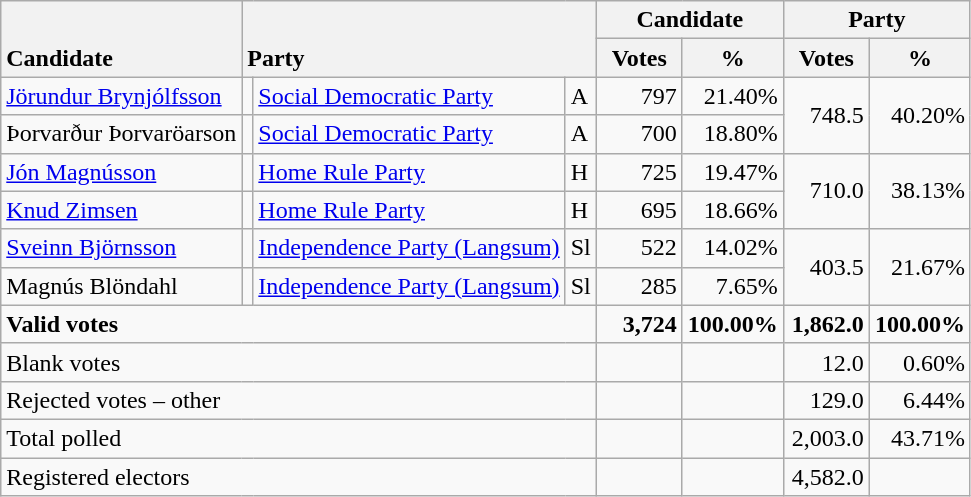<table class="wikitable" border="1" style="text-align:right;">
<tr>
<th style="text-align:left;" valign=bottom rowspan=2>Candidate</th>
<th style="text-align:left;" valign=bottom rowspan=2 colspan=3>Party</th>
<th colspan=2>Candidate</th>
<th colspan=2>Party</th>
</tr>
<tr>
<th align=center valign=bottom width="50">Votes</th>
<th align=center valign=bottom width="50">%</th>
<th align=center valign=bottom width="50">Votes</th>
<th align=center valign=bottom width="50">%</th>
</tr>
<tr>
<td align=left><a href='#'>Jörundur Brynjólfsson</a></td>
<td></td>
<td align=left><a href='#'>Social Democratic Party</a></td>
<td align=left>A</td>
<td>797</td>
<td>21.40%</td>
<td rowspan=2>748.5</td>
<td rowspan=2>40.20%</td>
</tr>
<tr>
<td align=left>Þorvarður Þorvaröarson</td>
<td></td>
<td align=left><a href='#'>Social Democratic Party</a></td>
<td align=left>A</td>
<td>700</td>
<td>18.80%</td>
</tr>
<tr>
<td align=left><a href='#'>Jón Magnússon</a></td>
<td></td>
<td align=left><a href='#'>Home Rule Party</a></td>
<td align=left>H</td>
<td>725</td>
<td>19.47%</td>
<td rowspan=2>710.0</td>
<td rowspan=2>38.13%</td>
</tr>
<tr>
<td align=left><a href='#'>Knud Zimsen</a></td>
<td></td>
<td align=left><a href='#'>Home Rule Party</a></td>
<td align=left>H</td>
<td>695</td>
<td>18.66%</td>
</tr>
<tr>
<td align=left><a href='#'>Sveinn Björnsson</a></td>
<td></td>
<td align=left><a href='#'>Independence Party (Langsum)</a></td>
<td align=left>Sl</td>
<td>522</td>
<td>14.02%</td>
<td rowspan=2>403.5</td>
<td rowspan=2>21.67%</td>
</tr>
<tr>
<td align=left>Magnús Blöndahl</td>
<td></td>
<td align=left><a href='#'>Independence Party (Langsum)</a></td>
<td align=left>Sl</td>
<td>285</td>
<td>7.65%</td>
</tr>
<tr style="font-weight:bold">
<td align=left colspan=4>Valid votes</td>
<td>3,724</td>
<td>100.00%</td>
<td>1,862.0</td>
<td>100.00%</td>
</tr>
<tr>
<td align=left colspan=4>Blank votes</td>
<td></td>
<td></td>
<td>12.0</td>
<td>0.60%</td>
</tr>
<tr>
<td align=left colspan=4>Rejected votes – other</td>
<td></td>
<td></td>
<td>129.0</td>
<td>6.44%</td>
</tr>
<tr>
<td align=left colspan=4>Total polled</td>
<td></td>
<td></td>
<td>2,003.0</td>
<td>43.71%</td>
</tr>
<tr>
<td align=left colspan=4>Registered electors</td>
<td></td>
<td></td>
<td>4,582.0</td>
</tr>
</table>
